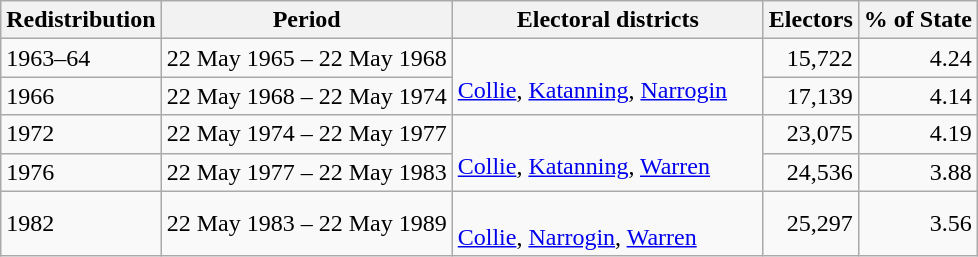<table class="wikitable">
<tr>
<th>Redistribution</th>
<th>Period</th>
<th>Electoral districts</th>
<th>Electors</th>
<th>% of State</th>
</tr>
<tr>
<td>1963–64</td>
<td>22 May 1965 – 22 May 1968</td>
<td rowspan=2 width = 200><br><a href='#'>Collie</a>,
<a href='#'>Katanning</a>, 
<a href='#'>Narrogin</a></td>
<td align=right>15,722</td>
<td align=right>4.24</td>
</tr>
<tr>
<td>1966</td>
<td>22 May 1968 – 22 May 1974</td>
<td align=right>17,139</td>
<td align=right>4.14</td>
</tr>
<tr>
<td>1972</td>
<td>22 May 1974 – 22 May 1977</td>
<td rowspan=2 width = 200><br><a href='#'>Collie</a>,
<a href='#'>Katanning</a>, 
<a href='#'>Warren</a></td>
<td align=right>23,075</td>
<td align=right>4.19</td>
</tr>
<tr>
<td>1976</td>
<td>22 May 1977 – 22 May 1983</td>
<td align=right>24,536</td>
<td align=right>3.88</td>
</tr>
<tr>
<td>1982</td>
<td>22 May 1983 – 22 May 1989</td>
<td width=200><br><a href='#'>Collie</a>,
<a href='#'>Narrogin</a>, 
<a href='#'>Warren</a></td>
<td align=right>25,297</td>
<td align=right>3.56</td>
</tr>
</table>
